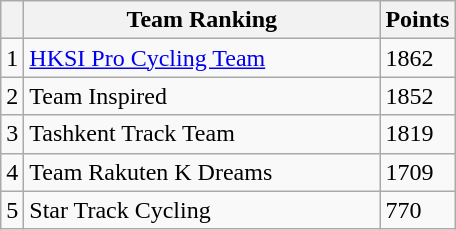<table class="wikitable col3right">
<tr>
<th></th>
<th style="width:230px; white-space:nowrap;">Team Ranking</th>
<th style="width:20px;">Points</th>
</tr>
<tr>
<td>1</td>
<td> <a href='#'>HKSI Pro Cycling Team</a></td>
<td>1862</td>
</tr>
<tr>
<td>2</td>
<td> Team Inspired</td>
<td>1852</td>
</tr>
<tr>
<td>3</td>
<td> Tashkent Track Team</td>
<td>1819</td>
</tr>
<tr>
<td>4</td>
<td> Team Rakuten K Dreams</td>
<td>1709</td>
</tr>
<tr>
<td>5</td>
<td> Star Track Cycling</td>
<td>770</td>
</tr>
</table>
